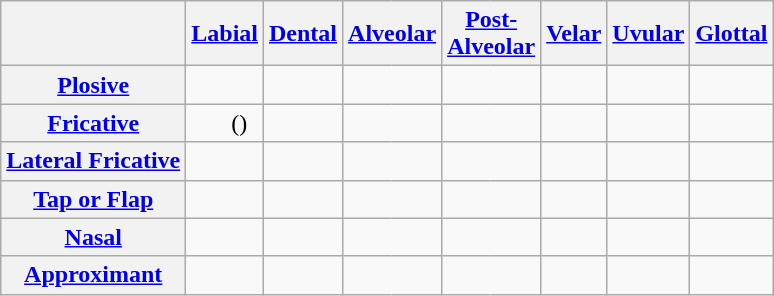<table class="wikitable" style="text-align: center;">
<tr>
<th> </th>
<th colspan="2"><a href='#'>Labial</a></th>
<th colspan="2"><a href='#'>Dental</a></th>
<th colspan="2"><a href='#'>Alveolar</a></th>
<th colspan="2"><a href='#'>Post-<br>Alveolar</a></th>
<th colspan="2"><a href='#'>Velar</a></th>
<th colspan="2"><a href='#'>Uvular</a></th>
<th colspan="2"><a href='#'>Glottal</a></th>
</tr>
<tr>
<th><a href='#'>Plosive</a></th>
<td style="border-right-width: 0;"></td>
<td style="border-left-width: 0;"></td>
<td style="border-right-width: 0;"> </td>
<td style="border-left-width: 0;"> </td>
<td style="border-right-width: 0;"></td>
<td style="border-left-width: 0;"></td>
<td style="border-right-width: 0;"> </td>
<td style="border-left-width: 0;"> </td>
<td style="border-right-width: 0;"></td>
<td style="border-left-width: 0;"> </td>
<td style="border-right-width: 0;"></td>
<td style="border-left-width: 0;"> </td>
<td style="border-right-width: 0;"></td>
<td style="border-left-width: 0;"> </td>
</tr>
<tr>
<th><a href='#'>Fricative</a></th>
<td style="border-right-width: 0;"></td>
<td style="border-left-width: 0;">()</td>
<td style="border-right-width: 0;"></td>
<td style="border-left-width: 0;"></td>
<td style="border-right-width: 0;"></td>
<td style="border-left-width: 0;"> </td>
<td style="border-right-width: 0;"></td>
<td style="border-left-width: 0;"> </td>
<td style="border-right-width: 0;"> </td>
<td style="border-left-width: 0;"> </td>
<td style="border-right-width: 0;"> </td>
<td style="border-left-width: 0;"> </td>
<td style="border-right-width: 0;"></td>
<td style="border-left-width: 0;"> </td>
</tr>
<tr>
<th><a href='#'>Lateral Fricative</a></th>
<td style="border-right-width: 0;"> </td>
<td style="border-left-width: 0;"> </td>
<td style="border-right-width: 0;"> </td>
<td style="border-left-width: 0;"> </td>
<td style="border-right-width: 0;"></td>
<td style="border-left-width: 0;"> </td>
<td style="border-right-width: 0;"> </td>
<td style="border-left-width: 0;"> </td>
<td style="border-right-width: 0;"> </td>
<td style="border-left-width: 0;"> </td>
<td style="border-right-width: 0;"> </td>
<td style="border-left-width: 0;"> </td>
<td style="border-right-width: 0;"> </td>
<td style="border-left-width: 0;"> </td>
</tr>
<tr>
<th><a href='#'>Tap or Flap</a></th>
<td style="border-right-width: 0;"> </td>
<td style="border-left-width: 0;"> </td>
<td style="border-right-width: 0;"> </td>
<td style="border-left-width: 0;"> </td>
<td style="border-right-width: 0;"> </td>
<td style="border-left-width: 0;"></td>
<td style="border-right-width: 0;"> </td>
<td style="border-left-width: 0;"> </td>
<td style="border-right-width: 0;"> </td>
<td style="border-left-width: 0;"> </td>
<td style="border-right-width: 0;"> </td>
<td style="border-left-width: 0;"> </td>
<td style="border-right-width: 0;"> </td>
<td style="border-left-width: 0;"> </td>
</tr>
<tr>
<th><a href='#'>Nasal</a></th>
<td style="border-right-width: 0;"> </td>
<td style="border-left-width: 0;"></td>
<td style="border-right-width: 0;"> </td>
<td style="border-left-width: 0;"> </td>
<td style="border-right-width: 0;"> </td>
<td style="border-left-width: 0;"></td>
<td style="border-right-width: 0;"> </td>
<td style="border-left-width: 0;"> </td>
<td style="border-right-width: 0;"> </td>
<td style="border-left-width: 0;"></td>
<td style="border-right-width: 0;"> </td>
<td style="border-left-width: 0;"> </td>
<td style="border-right-width: 0;"> </td>
<td style="border-left-width: 0;"> </td>
</tr>
<tr>
<th><a href='#'>Approximant</a></th>
<td style="border-right-width: 0;"> </td>
<td style="border-left-width: 0;"></td>
<td style="border-right-width: 0;"> </td>
<td style="border-left-width: 0;"> </td>
<td style="border-right-width: 0;"> </td>
<td style="border-left-width: 0;"></td>
<td style="border-right-width: 0;"> </td>
<td style="border-left-width: 0;"></td>
<td style="border-right-width: 0;"> </td>
<td style="border-left-width: 0;"> </td>
<td style="border-right-width: 0;"> </td>
<td style="border-left-width: 0;"> </td>
<td style="border-right-width: 0;"> </td>
<td style="border-left-width: 0;"> </td>
</tr>
</table>
